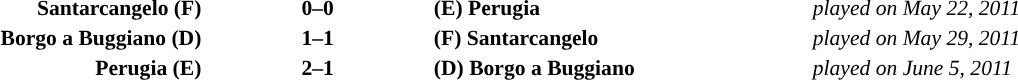<table width="100%" cellspacing="1">
<tr>
<th width="20%"></th>
<th width="12%"></th>
<th width="20%"></th>
<th width="20%'"></th>
<th></th>
</tr>
<tr style="font-size:90%;">
<td align="right"><strong>Santarcangelo (F)</strong></td>
<td align="center"><strong>0–0</strong></td>
<td align="left"><strong>(E) Perugia</strong></td>
<td align="left"><em>played on May 22, 2011</em></td>
</tr>
<tr style="font-size:90%;">
<td align="right"><strong>Borgo a Buggiano (D)</strong></td>
<td align="center"><strong>1–1</strong></td>
<td align="left"><strong>(F) Santarcangelo</strong></td>
<td align="left"><em>played on May 29, 2011</em></td>
</tr>
<tr style="font-size:90%;">
<td align="right"><strong>Perugia (E)</strong></td>
<td align="center"><strong>2–1</strong></td>
<td align="left"><strong>(D) Borgo a Buggiano</strong></td>
<td align="left"><em>played on June 5, 2011</em></td>
</tr>
</table>
